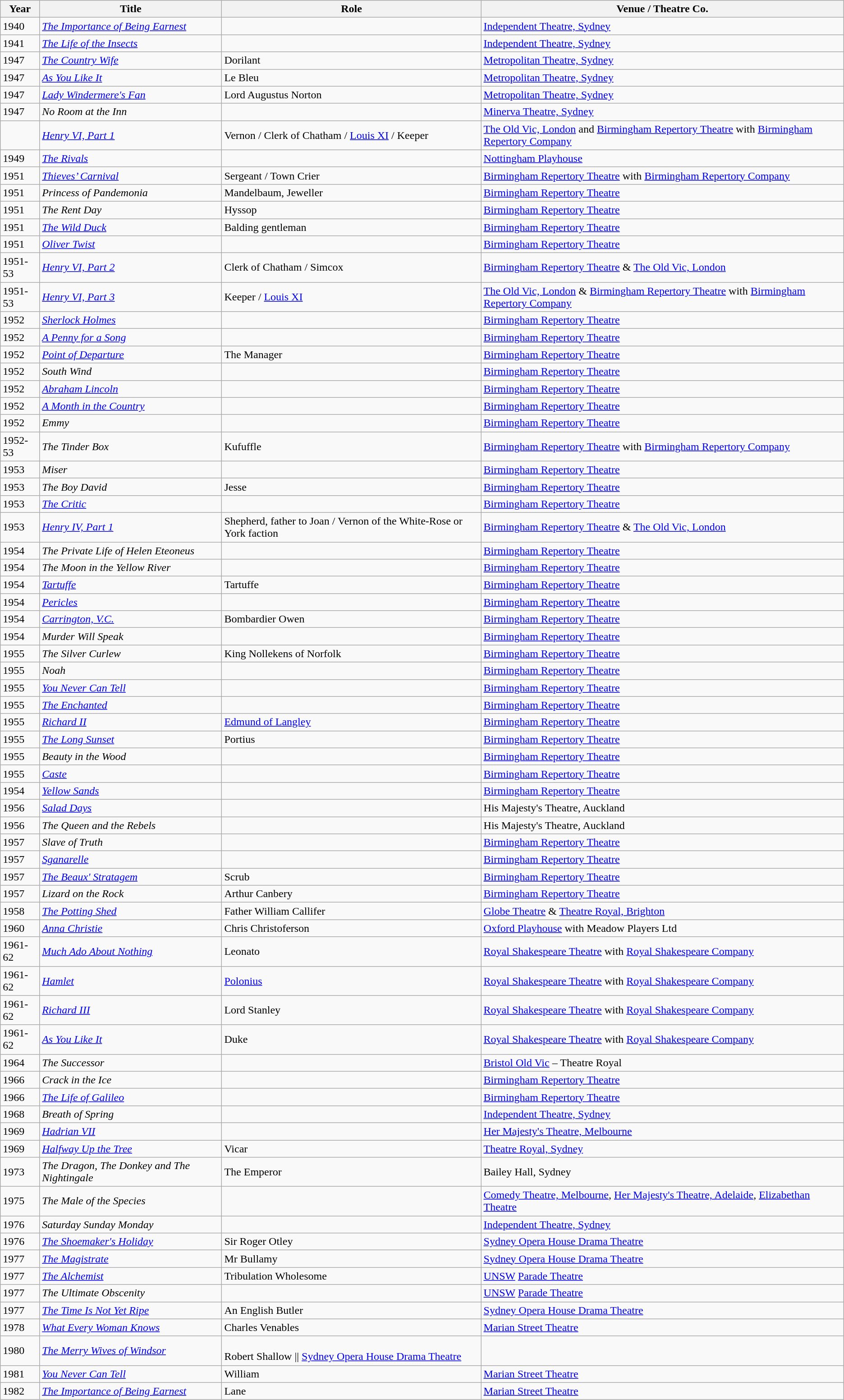<table class="wikitable">
<tr>
<th>Year</th>
<th>Title</th>
<th>Role</th>
<th>Venue / Theatre Co.</th>
</tr>
<tr>
<td>1940</td>
<td><em><a href='#'>The Importance of Being Earnest</a></em></td>
<td></td>
<td><a href='#'>Independent Theatre, Sydney</a></td>
</tr>
<tr>
<td>1941</td>
<td><em><a href='#'>The Life of the Insects</a></em></td>
<td></td>
<td><a href='#'>Independent Theatre, Sydney</a></td>
</tr>
<tr>
<td>1947</td>
<td><em><a href='#'>The Country Wife</a></em></td>
<td>Dorilant</td>
<td><a href='#'>Metropolitan Theatre, Sydney</a></td>
</tr>
<tr>
<td>1947</td>
<td><em><a href='#'>As You Like It</a></em></td>
<td>Le Bleu</td>
<td><a href='#'>Metropolitan Theatre, Sydney</a></td>
</tr>
<tr>
<td>1947</td>
<td><em><a href='#'>Lady Windermere's Fan</a></em></td>
<td>Lord Augustus Norton</td>
<td><a href='#'>Metropolitan Theatre, Sydney</a></td>
</tr>
<tr>
<td>1947</td>
<td><em>No Room at the Inn</em></td>
<td></td>
<td><a href='#'>Minerva Theatre, Sydney</a></td>
</tr>
<tr>
<td></td>
<td><em><a href='#'>Henry VI, Part 1</a></em></td>
<td>Vernon / Clerk of Chatham / <a href='#'>Louis XI</a> / Keeper</td>
<td><a href='#'>The Old Vic, London</a> and <a href='#'>Birmingham Repertory Theatre</a> with <a href='#'>Birmingham Repertory Company</a></td>
</tr>
<tr>
<td>1949</td>
<td><em><a href='#'>The Rivals</a></em></td>
<td></td>
<td><a href='#'>Nottingham Playhouse</a></td>
</tr>
<tr>
<td>1951</td>
<td><em><a href='#'>Thieves’ Carnival</a></em></td>
<td>Sergeant / Town Crier</td>
<td><a href='#'>Birmingham Repertory Theatre</a> with <a href='#'>Birmingham Repertory Company</a></td>
</tr>
<tr>
<td>1951</td>
<td><em>Princess of Pandemonia</em></td>
<td>Mandelbaum, Jeweller</td>
<td><a href='#'>Birmingham Repertory Theatre</a></td>
</tr>
<tr>
<td>1951</td>
<td><em>The Rent Day</em></td>
<td>Hyssop</td>
<td><a href='#'>Birmingham Repertory Theatre</a></td>
</tr>
<tr>
<td>1951</td>
<td><em><a href='#'>The Wild Duck</a></em></td>
<td>Balding gentleman</td>
<td><a href='#'>Birmingham Repertory Theatre</a></td>
</tr>
<tr>
<td>1951</td>
<td><em><a href='#'>Oliver Twist</a></em></td>
<td></td>
<td><a href='#'>Birmingham Repertory Theatre</a></td>
</tr>
<tr>
<td>1951-53</td>
<td><em><a href='#'>Henry VI, Part 2</a></em></td>
<td>Clerk of Chatham / Simcox</td>
<td><a href='#'>Birmingham Repertory Theatre</a> & <a href='#'>The Old Vic, London</a></td>
</tr>
<tr>
<td>1951-53</td>
<td><em><a href='#'>Henry VI, Part 3</a></em></td>
<td>Keeper / <a href='#'>Louis XI</a></td>
<td><a href='#'>The Old Vic, London</a> & <a href='#'>Birmingham Repertory Theatre</a> with <a href='#'>Birmingham Repertory Company</a></td>
</tr>
<tr>
<td>1952</td>
<td><em><a href='#'>Sherlock Holmes</a></em></td>
<td></td>
<td><a href='#'>Birmingham Repertory Theatre</a></td>
</tr>
<tr>
<td>1952</td>
<td><em><a href='#'>A Penny for a Song</a></em></td>
<td></td>
<td><a href='#'>Birmingham Repertory Theatre</a></td>
</tr>
<tr>
<td>1952</td>
<td><em><a href='#'>Point of Departure</a></em></td>
<td>The Manager</td>
<td><a href='#'>Birmingham Repertory Theatre</a></td>
</tr>
<tr>
<td>1952</td>
<td><em>South Wind</em></td>
<td></td>
<td><a href='#'>Birmingham Repertory Theatre</a></td>
</tr>
<tr>
<td>1952</td>
<td><em><a href='#'>Abraham Lincoln</a></em></td>
<td></td>
<td><a href='#'>Birmingham Repertory Theatre</a></td>
</tr>
<tr>
<td>1952</td>
<td><em><a href='#'>A Month in the Country</a></em></td>
<td></td>
<td><a href='#'>Birmingham Repertory Theatre</a></td>
</tr>
<tr>
<td>1952</td>
<td><em>Emmy</em></td>
<td></td>
<td><a href='#'>Birmingham Repertory Theatre</a></td>
</tr>
<tr>
<td>1952-53</td>
<td><em>The Tinder Box</em></td>
<td>Kufuffle</td>
<td><a href='#'>Birmingham Repertory Theatre</a> with <a href='#'>Birmingham Repertory Company</a></td>
</tr>
<tr>
<td>1953</td>
<td><em>Miser</em></td>
<td></td>
<td><a href='#'>Birmingham Repertory Theatre</a></td>
</tr>
<tr>
<td>1953</td>
<td><em>The Boy David</em></td>
<td>Jesse</td>
<td><a href='#'>Birmingham Repertory Theatre</a></td>
</tr>
<tr>
<td>1953</td>
<td><em><a href='#'>The Critic</a></em></td>
<td></td>
<td><a href='#'>Birmingham Repertory Theatre</a></td>
</tr>
<tr>
<td>1953</td>
<td><em><a href='#'>Henry IV, Part 1</a></em></td>
<td>Shepherd, father to Joan / Vernon of the White-Rose or York faction</td>
<td><a href='#'>Birmingham Repertory Theatre</a> & <a href='#'>The Old Vic, London</a></td>
</tr>
<tr>
<td>1954</td>
<td><em>The Private Life of Helen Eteoneus</em></td>
<td></td>
<td><a href='#'>Birmingham Repertory Theatre</a></td>
</tr>
<tr>
<td>1954</td>
<td><em>The Moon in the Yellow River</em></td>
<td></td>
<td><a href='#'>Birmingham Repertory Theatre</a></td>
</tr>
<tr>
<td>1954</td>
<td><em><a href='#'>Tartuffe</a></em></td>
<td>Tartuffe</td>
<td><a href='#'>Birmingham Repertory Theatre</a></td>
</tr>
<tr>
<td>1954</td>
<td><em><a href='#'>Pericles</a></em></td>
<td></td>
<td><a href='#'>Birmingham Repertory Theatre</a></td>
</tr>
<tr>
<td>1954</td>
<td><em><a href='#'>Carrington, V.C.</a></em></td>
<td>Bombardier Owen</td>
<td><a href='#'>Birmingham Repertory Theatre</a></td>
</tr>
<tr>
<td>1954</td>
<td><em>Murder Will Speak</em></td>
<td></td>
<td><a href='#'>Birmingham Repertory Theatre</a></td>
</tr>
<tr>
<td>1955</td>
<td><em>The Silver Curlew</em></td>
<td>King Nollekens of Norfolk</td>
<td><a href='#'>Birmingham Repertory Theatre</a></td>
</tr>
<tr>
<td>1955</td>
<td><em>Noah</em></td>
<td></td>
<td><a href='#'>Birmingham Repertory Theatre</a></td>
</tr>
<tr>
<td>1955</td>
<td><em><a href='#'>You Never Can Tell</a></em></td>
<td></td>
<td><a href='#'>Birmingham Repertory Theatre</a></td>
</tr>
<tr>
<td>1955</td>
<td><em><a href='#'>The Enchanted</a></em></td>
<td></td>
<td><a href='#'>Birmingham Repertory Theatre</a></td>
</tr>
<tr>
<td>1955</td>
<td><em><a href='#'>Richard II</a></em></td>
<td><a href='#'>Edmund of Langley</a></td>
<td><a href='#'>Birmingham Repertory Theatre</a></td>
</tr>
<tr>
<td>1955</td>
<td><em><a href='#'>The Long Sunset</a></em></td>
<td>Portius</td>
<td><a href='#'>Birmingham Repertory Theatre</a></td>
</tr>
<tr>
<td>1955</td>
<td><em>Beauty in the Wood</em></td>
<td></td>
<td><a href='#'>Birmingham Repertory Theatre</a></td>
</tr>
<tr>
<td>1955</td>
<td><em><a href='#'>Caste</a></em></td>
<td></td>
<td><a href='#'>Birmingham Repertory Theatre</a></td>
</tr>
<tr>
<td>1954</td>
<td><em><a href='#'>Yellow Sands</a></em></td>
<td></td>
<td><a href='#'>Birmingham Repertory Theatre</a></td>
</tr>
<tr>
<td>1956</td>
<td><em><a href='#'>Salad Days</a></em></td>
<td></td>
<td>His Majesty's Theatre, Auckland</td>
</tr>
<tr>
<td>1956</td>
<td><em>The Queen and the Rebels</em></td>
<td></td>
<td>His Majesty's Theatre, Auckland</td>
</tr>
<tr>
<td>1957</td>
<td><em>Slave of Truth</em></td>
<td></td>
<td><a href='#'>Birmingham Repertory Theatre</a></td>
</tr>
<tr>
<td>1957</td>
<td><em><a href='#'>Sganarelle</a></em></td>
<td></td>
<td><a href='#'>Birmingham Repertory Theatre</a></td>
</tr>
<tr>
<td>1957</td>
<td><em><a href='#'>The Beaux' Stratagem</a></em></td>
<td>Scrub</td>
<td><a href='#'>Birmingham Repertory Theatre</a></td>
</tr>
<tr>
<td>1957</td>
<td><em>Lizard on the Rock</em></td>
<td>Arthur Canbery</td>
<td><a href='#'>Birmingham Repertory Theatre</a></td>
</tr>
<tr>
<td>1958</td>
<td><em><a href='#'>The Potting Shed</a></em></td>
<td>Father William Callifer</td>
<td><a href='#'>Globe Theatre</a> & <a href='#'>Theatre Royal, Brighton</a></td>
</tr>
<tr>
<td>1960</td>
<td><em><a href='#'>Anna Christie</a></em></td>
<td>Chris Christoferson</td>
<td><a href='#'>Oxford Playhouse</a> with Meadow Players Ltd</td>
</tr>
<tr>
<td>1961-62</td>
<td><em><a href='#'>Much Ado About Nothing</a></em></td>
<td>Leonato</td>
<td><a href='#'>Royal Shakespeare Theatre</a> with <a href='#'>Royal Shakespeare Company</a></td>
</tr>
<tr>
<td>1961-62</td>
<td><em><a href='#'>Hamlet</a></em></td>
<td><a href='#'>Polonius</a></td>
<td><a href='#'>Royal Shakespeare Theatre</a> with <a href='#'>Royal Shakespeare Company</a></td>
</tr>
<tr>
<td>1961-62</td>
<td><em><a href='#'>Richard III</a></em></td>
<td>Lord Stanley</td>
<td><a href='#'>Royal Shakespeare Theatre</a> with <a href='#'>Royal Shakespeare Company</a></td>
</tr>
<tr>
<td>1961-62</td>
<td><em><a href='#'>As You Like It</a></em></td>
<td>Duke</td>
<td><a href='#'>Royal Shakespeare Theatre</a> with <a href='#'>Royal Shakespeare Company</a></td>
</tr>
<tr>
<td>1964</td>
<td><em>The Successor</em></td>
<td></td>
<td><a href='#'>Bristol Old Vic</a> – Theatre Royal</td>
</tr>
<tr>
<td>1966</td>
<td><em>Crack in the Ice</em></td>
<td></td>
<td><a href='#'>Birmingham Repertory Theatre</a></td>
</tr>
<tr>
<td>1966</td>
<td><em><a href='#'>The Life of Galileo</a></em></td>
<td></td>
<td><a href='#'>Birmingham Repertory Theatre</a></td>
</tr>
<tr>
<td>1968</td>
<td><em>Breath of Spring</em></td>
<td></td>
<td><a href='#'>Independent Theatre, Sydney</a></td>
</tr>
<tr>
<td>1969</td>
<td><em><a href='#'>Hadrian VII</a></em></td>
<td></td>
<td><a href='#'>Her Majesty's Theatre, Melbourne</a></td>
</tr>
<tr>
<td>1969</td>
<td><em><a href='#'>Halfway Up the Tree</a></em></td>
<td>Vicar</td>
<td><a href='#'>Theatre Royal, Sydney</a></td>
</tr>
<tr>
<td>1973</td>
<td><em>The Dragon, The Donkey and The Nightingale</em></td>
<td>The Emperor</td>
<td>Bailey Hall, Sydney</td>
</tr>
<tr>
<td>1975</td>
<td><em>The Male of the Species</em></td>
<td></td>
<td><a href='#'>Comedy Theatre, Melbourne</a>, <a href='#'>Her Majesty's Theatre, Adelaide</a>, <a href='#'>Elizabethan Theatre</a></td>
</tr>
<tr>
<td>1976</td>
<td><em>Saturday Sunday Monday</em></td>
<td></td>
<td><a href='#'>Independent Theatre, Sydney</a></td>
</tr>
<tr>
<td>1976</td>
<td><em><a href='#'>The Shoemaker's Holiday</a></em></td>
<td>Sir Roger Otley</td>
<td><a href='#'>Sydney Opera House Drama Theatre</a></td>
</tr>
<tr>
<td>1977</td>
<td><em><a href='#'>The Magistrate</a></em></td>
<td>Mr Bullamy</td>
<td><a href='#'>Sydney Opera House Drama Theatre</a></td>
</tr>
<tr>
<td>1977</td>
<td><em><a href='#'>The Alchemist</a></em></td>
<td>Tribulation Wholesome</td>
<td><a href='#'>UNSW</a> <a href='#'>Parade Theatre</a></td>
</tr>
<tr>
<td>1977</td>
<td><em>The Ultimate Obscenity</em></td>
<td></td>
<td><a href='#'>UNSW</a> <a href='#'>Parade Theatre</a></td>
</tr>
<tr>
<td>1977</td>
<td><em><a href='#'>The Time Is Not Yet Ripe</a></em></td>
<td>An English Butler</td>
<td><a href='#'>Sydney Opera House Drama Theatre</a></td>
</tr>
<tr>
<td>1978</td>
<td><em><a href='#'>What Every Woman Knows</a></em></td>
<td>Charles Venables</td>
<td><a href='#'>Marian Street Theatre</a></td>
</tr>
<tr>
<td>1980</td>
<td><em><a href='#'>The Merry Wives of Windsor</a></em></td>
<td><br>Robert Shallow || <a href='#'>Sydney Opera House Drama Theatre</a></td>
</tr>
<tr>
<td>1981</td>
<td><em><a href='#'>You Never Can Tell</a></em></td>
<td>William</td>
<td><a href='#'>Marian Street Theatre</a></td>
</tr>
<tr>
<td>1982</td>
<td><em><a href='#'>The Importance of Being Earnest</a></em></td>
<td>Lane</td>
<td><a href='#'>Marian Street Theatre</a></td>
</tr>
</table>
